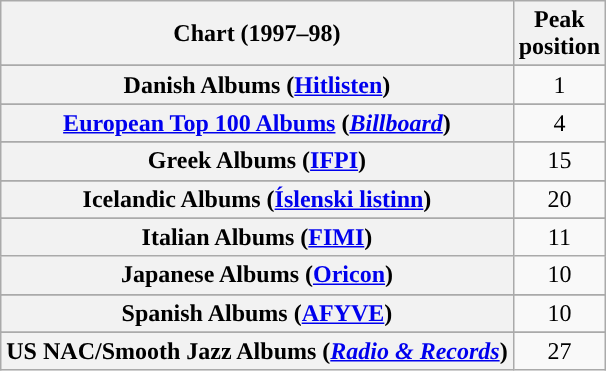<table class="wikitable sortable plainrowheaders">
<tr>
<th>Chart (1997–98)</th>
<th>Peak<br>position</th>
</tr>
<tr>
</tr>
<tr>
</tr>
<tr>
</tr>
<tr>
</tr>
<tr>
</tr>
<tr>
<th scope="row">Danish Albums (<a href='#'>Hitlisten</a>)</th>
<td align="center">1</td>
</tr>
<tr>
</tr>
<tr>
<th scope="row"><a href='#'>European Top 100 Albums</a> (<em><a href='#'>Billboard</a></em>)</th>
<td style="text-align:center;">4</td>
</tr>
<tr>
</tr>
<tr>
</tr>
<tr>
</tr>
<tr>
<th scope="row">Greek Albums (<a href='#'>IFPI</a>)</th>
<td style="text-align:center;">15</td>
</tr>
<tr>
</tr>
<tr>
<th scope="row">Icelandic Albums (<a href='#'>Íslenski listinn</a>)</th>
<td style="text-align:center;">20</td>
</tr>
<tr>
</tr>
<tr>
<th scope="row">Italian Albums (<a href='#'>FIMI</a>)</th>
<td align="center">11</td>
</tr>
<tr>
<th scope="row">Japanese Albums (<a href='#'>Oricon</a>)</th>
<td align="center">10</td>
</tr>
<tr>
</tr>
<tr>
</tr>
<tr>
</tr>
<tr>
<th scope="row">Spanish Albums (<a href='#'>AFYVE</a>)</th>
<td align="center">10</td>
</tr>
<tr>
</tr>
<tr>
</tr>
<tr>
</tr>
<tr>
</tr>
<tr>
</tr>
<tr>
</tr>
<tr>
<th scope="row">US NAC/Smooth Jazz Albums (<em><a href='#'>Radio & Records</a></em>)</th>
<td align="center">27</td>
</tr>
</table>
